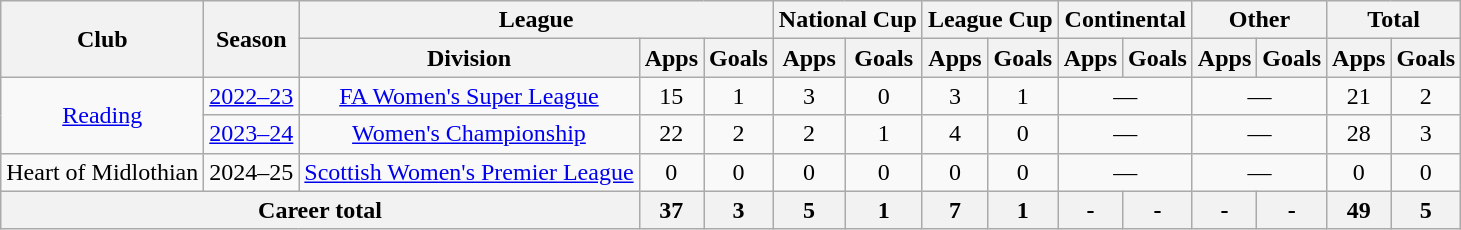<table class="wikitable" style="text-align:center">
<tr>
<th rowspan="2">Club</th>
<th rowspan="2">Season</th>
<th colspan="3">League</th>
<th colspan="2">National Cup</th>
<th colspan="2">League Cup</th>
<th colspan="2">Continental</th>
<th colspan="2">Other</th>
<th colspan="2">Total</th>
</tr>
<tr>
<th>Division</th>
<th>Apps</th>
<th>Goals</th>
<th>Apps</th>
<th>Goals</th>
<th>Apps</th>
<th>Goals</th>
<th>Apps</th>
<th>Goals</th>
<th>Apps</th>
<th>Goals</th>
<th>Apps</th>
<th>Goals</th>
</tr>
<tr>
<td rowspan="2"><a href='#'>Reading</a></td>
<td><a href='#'>2022–23</a></td>
<td><a href='#'>FA Women's Super League</a></td>
<td>15</td>
<td>1</td>
<td>3</td>
<td>0</td>
<td>3</td>
<td>1</td>
<td colspan="2">—</td>
<td colspan="2">—</td>
<td>21</td>
<td>2</td>
</tr>
<tr>
<td><a href='#'>2023–24</a></td>
<td><a href='#'>Women's Championship</a></td>
<td>22</td>
<td>2</td>
<td>2</td>
<td>1</td>
<td>4</td>
<td>0</td>
<td colspan="2">—</td>
<td colspan="2">—</td>
<td>28</td>
<td>3</td>
</tr>
<tr>
<td>Heart of Midlothian</td>
<td>2024–25</td>
<td><a href='#'>Scottish Women's Premier League</a></td>
<td>0</td>
<td>0</td>
<td>0</td>
<td>0</td>
<td>0</td>
<td>0</td>
<td colspan="2">—</td>
<td colspan="2">—</td>
<td>0</td>
<td>0</td>
</tr>
<tr>
<th colspan="3">Career total</th>
<th>37</th>
<th>3</th>
<th>5</th>
<th>1</th>
<th>7</th>
<th>1</th>
<th>-</th>
<th>-</th>
<th>-</th>
<th>-</th>
<th>49</th>
<th>5</th>
</tr>
</table>
